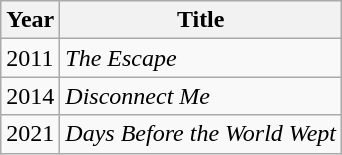<table class="wikitable">
<tr>
<th>Year</th>
<th>Title</th>
</tr>
<tr>
<td>2011</td>
<td><em>The Escape</em></td>
</tr>
<tr>
<td>2014</td>
<td><em>Disconnect Me</em></td>
</tr>
<tr>
<td>2021</td>
<td><em>Days Before the World Wept</em></td>
</tr>
</table>
